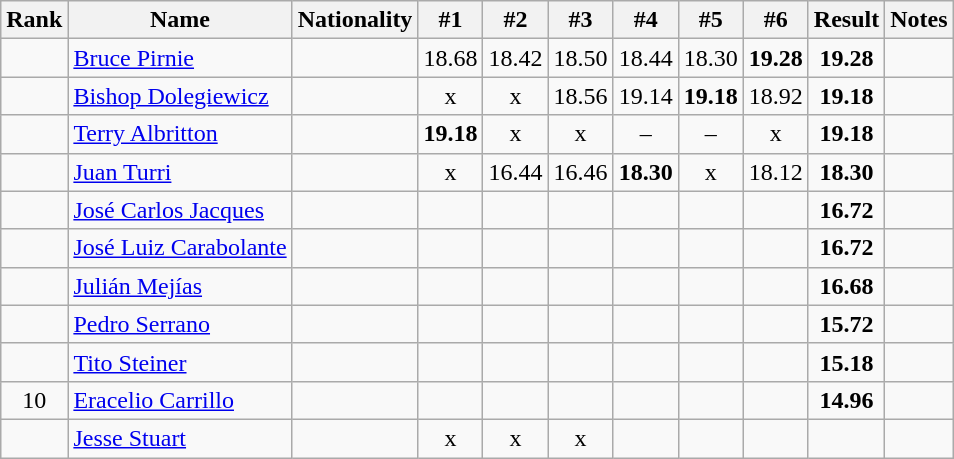<table class="wikitable sortable" style="text-align:center">
<tr>
<th>Rank</th>
<th>Name</th>
<th>Nationality</th>
<th>#1</th>
<th>#2</th>
<th>#3</th>
<th>#4</th>
<th>#5</th>
<th>#6</th>
<th>Result</th>
<th>Notes</th>
</tr>
<tr>
<td></td>
<td align=left><a href='#'>Bruce Pirnie</a></td>
<td align=left></td>
<td>18.68</td>
<td>18.42</td>
<td>18.50</td>
<td>18.44</td>
<td>18.30</td>
<td><strong>19.28</strong></td>
<td><strong>19.28</strong></td>
<td></td>
</tr>
<tr>
<td></td>
<td align=left><a href='#'>Bishop Dolegiewicz</a></td>
<td align=left></td>
<td>x</td>
<td>x</td>
<td>18.56</td>
<td>19.14</td>
<td><strong>19.18</strong></td>
<td>18.92</td>
<td><strong>19.18</strong></td>
<td></td>
</tr>
<tr>
<td></td>
<td align=left><a href='#'>Terry Albritton</a></td>
<td align=left></td>
<td><strong>19.18</strong></td>
<td>x</td>
<td>x</td>
<td>–</td>
<td>–</td>
<td>x</td>
<td><strong>19.18</strong></td>
<td></td>
</tr>
<tr>
<td></td>
<td align=left><a href='#'>Juan Turri</a></td>
<td align=left></td>
<td>x</td>
<td>16.44</td>
<td>16.46</td>
<td><strong>18.30</strong></td>
<td>x</td>
<td>18.12</td>
<td><strong>18.30</strong></td>
<td></td>
</tr>
<tr>
<td></td>
<td align=left><a href='#'>José Carlos Jacques</a></td>
<td align=left></td>
<td></td>
<td></td>
<td></td>
<td></td>
<td></td>
<td></td>
<td><strong>16.72</strong></td>
<td></td>
</tr>
<tr>
<td></td>
<td align=left><a href='#'>José Luiz Carabolante</a></td>
<td align=left></td>
<td></td>
<td></td>
<td></td>
<td></td>
<td></td>
<td></td>
<td><strong>16.72</strong></td>
<td></td>
</tr>
<tr>
<td></td>
<td align=left><a href='#'>Julián Mejías</a></td>
<td align=left></td>
<td></td>
<td></td>
<td></td>
<td></td>
<td></td>
<td></td>
<td><strong>16.68</strong></td>
<td></td>
</tr>
<tr>
<td></td>
<td align=left><a href='#'>Pedro Serrano</a></td>
<td align=left></td>
<td></td>
<td></td>
<td></td>
<td></td>
<td></td>
<td></td>
<td><strong>15.72</strong></td>
<td></td>
</tr>
<tr>
<td></td>
<td align=left><a href='#'>Tito Steiner</a></td>
<td align=left></td>
<td></td>
<td></td>
<td></td>
<td></td>
<td></td>
<td></td>
<td><strong>15.18</strong></td>
<td></td>
</tr>
<tr>
<td>10</td>
<td align=left><a href='#'>Eracelio Carrillo</a></td>
<td align=left></td>
<td></td>
<td></td>
<td></td>
<td></td>
<td></td>
<td></td>
<td><strong>14.96</strong></td>
<td></td>
</tr>
<tr>
<td></td>
<td align=left><a href='#'>Jesse Stuart</a></td>
<td align=left></td>
<td>x</td>
<td>x</td>
<td>x</td>
<td></td>
<td></td>
<td></td>
<td><strong></strong></td>
<td></td>
</tr>
</table>
